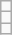<table class="wikitable">
<tr>
<td></td>
</tr>
<tr>
<td></td>
</tr>
<tr>
<td></td>
</tr>
</table>
